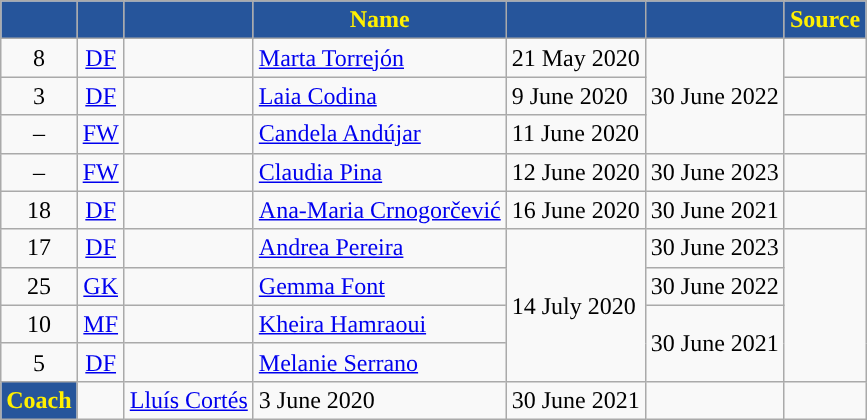<table class="wikitable">
<tr>
<th style="background:#26559B; color:#FFF000; "></th>
<th style="background:#26559B; color:#FFF000; "></th>
<th style="background:#26559B; color:#FFF000; "></th>
<th style="background:#26559B; color:#FFF000; "><strong>Name</strong></th>
<th style="background:#26559B; color:#FFF000; "></th>
<th style="background:#26559B; color:#FFF000; "></th>
<th style="background:#26559B; color:#FFF000; "><strong>Source</strong></th>
</tr>
<tr>
<td style="text-align:center;">8</td>
<td style="text-align:center;"><a href='#'>DF</a></td>
<td style="text-align:center;"></td>
<td><a href='#'>Marta Torrejón</a></td>
<td>21 May 2020</td>
<td rowspan="3">30 June 2022</td>
<td style="text-align:center;"></td>
</tr>
<tr>
<td style="text-align:center;">3</td>
<td style="text-align:center;"><a href='#'>DF</a></td>
<td style="text-align:center;"></td>
<td><a href='#'>Laia Codina</a></td>
<td>9 June 2020</td>
<td style="text-align:center;"></td>
</tr>
<tr>
<td style="text-align:center;">–</td>
<td style="text-align:center;"><a href='#'>FW</a></td>
<td style="text-align:center;"></td>
<td><a href='#'>Candela Andújar</a></td>
<td>11 June 2020</td>
<td style="text-align:center;"></td>
</tr>
<tr>
<td style="text-align:center;">–</td>
<td style="text-align:center;"><a href='#'>FW</a></td>
<td style="text-align:center;"></td>
<td><a href='#'>Claudia Pina</a></td>
<td>12 June 2020</td>
<td>30 June 2023</td>
<td style="text-align:center;"></td>
</tr>
<tr>
<td style="text-align:center;">18</td>
<td style="text-align:center;"><a href='#'>DF</a></td>
<td style="text-align:center;"></td>
<td><a href='#'>Ana-Maria Crnogorčević</a></td>
<td>16 June 2020</td>
<td>30 June 2021</td>
<td style="text-align:center;"></td>
</tr>
<tr>
<td style="text-align:center;">17</td>
<td style="text-align:center;"><a href='#'>DF</a></td>
<td style="text-align:center;"></td>
<td><a href='#'>Andrea Pereira</a></td>
<td rowspan="4">14 July 2020</td>
<td>30 June 2023</td>
<td rowspan="4" style="text-align:center;"></td>
</tr>
<tr>
<td style="text-align:center;">25</td>
<td style="text-align:center;"><a href='#'>GK</a></td>
<td style="text-align:center;"></td>
<td><a href='#'>Gemma Font</a></td>
<td>30 June 2022</td>
</tr>
<tr>
<td style="text-align:center;">10</td>
<td style="text-align:center;"><a href='#'>MF</a></td>
<td style="text-align:center;"></td>
<td><a href='#'>Kheira Hamraoui</a></td>
<td rowspan="2">30 June 2021</td>
</tr>
<tr>
<td style="text-align:center;">5</td>
<td style="text-align:center;"><a href='#'>DF</a></td>
<td style="text-align:center;"></td>
<td><a href='#'>Melanie Serrano</a></td>
</tr>
<tr>
<th style="background:#26559B; color:#FFF000; ">Coach</th>
<td style="text-align:center;"></td>
<td><a href='#'>Lluís Cortés</a></td>
<td>3 June 2020</td>
<td>30 June 2021</td>
<td style="text-align:center;"></td>
</tr>
</table>
